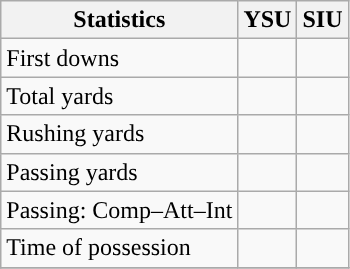<table class="wikitable" style="float: left;">
<tr>
<th>Statistics</th>
<th>YSU</th>
<th>SIU</th>
</tr>
<tr>
<td>First downs</td>
<td></td>
<td></td>
</tr>
<tr>
<td>Total yards</td>
<td></td>
<td></td>
</tr>
<tr>
<td>Rushing yards</td>
<td></td>
<td></td>
</tr>
<tr>
<td>Passing yards</td>
<td></td>
<td></td>
</tr>
<tr>
<td>Passing: Comp–Att–Int</td>
<td></td>
<td></td>
</tr>
<tr>
<td>Time of possession</td>
<td></td>
<td></td>
</tr>
<tr>
</tr>
</table>
